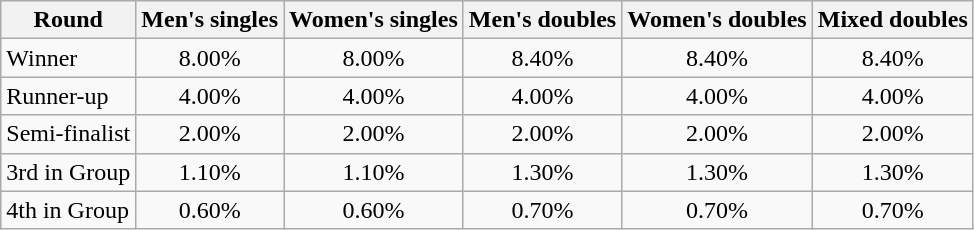<table class=wikitable style="text-align:center;">
<tr>
<th>Round</th>
<th>Men's singles</th>
<th>Women's singles</th>
<th>Men's doubles</th>
<th>Women's doubles</th>
<th>Mixed doubles</th>
</tr>
<tr>
<td style="text-align:left">Winner</td>
<td>8.00%</td>
<td>8.00%</td>
<td>8.40%</td>
<td>8.40%</td>
<td>8.40%</td>
</tr>
<tr>
<td style="text-align:left">Runner-up</td>
<td>4.00%</td>
<td>4.00%</td>
<td>4.00%</td>
<td>4.00%</td>
<td>4.00%</td>
</tr>
<tr>
<td style="text-align:left">Semi-finalist</td>
<td>2.00%</td>
<td>2.00%</td>
<td>2.00%</td>
<td>2.00%</td>
<td>2.00%</td>
</tr>
<tr>
<td style="text-align:left">3rd in Group</td>
<td>1.10%</td>
<td>1.10%</td>
<td>1.30%</td>
<td>1.30%</td>
<td>1.30%</td>
</tr>
<tr>
<td style="text-align:left">4th in Group</td>
<td>0.60%</td>
<td>0.60%</td>
<td>0.70%</td>
<td>0.70%</td>
<td>0.70%</td>
</tr>
</table>
